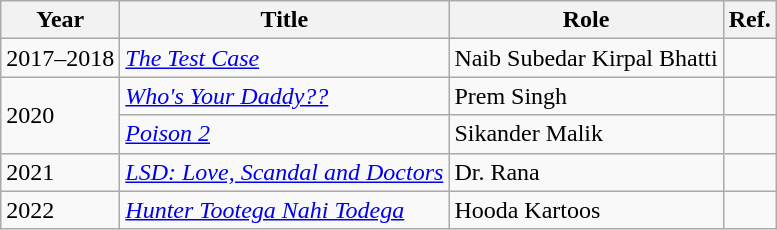<table class="wikitable sortable">
<tr>
<th scope="col">Year</th>
<th scope="col">Title</th>
<th scope="col">Role</th>
<th scope="col">Ref.</th>
</tr>
<tr>
<td>2017–2018</td>
<td><em><a href='#'>The Test Case</a></em></td>
<td>Naib Subedar Kirpal Bhatti</td>
<td></td>
</tr>
<tr>
<td rowspan="2">2020</td>
<td><em><a href='#'>Who's Your Daddy??</a></em></td>
<td>Prem Singh</td>
<td></td>
</tr>
<tr>
<td><em><a href='#'>Poison 2</a></em></td>
<td>Sikander Malik</td>
<td></td>
</tr>
<tr>
<td>2021</td>
<td><a href='#'><em>LSD: Love, Scandal and Doctors</em></a></td>
<td>Dr. Rana</td>
<td></td>
</tr>
<tr>
<td>2022</td>
<td><em><a href='#'>Hunter Tootega Nahi Todega</a></em></td>
<td>Hooda Kartoos</td>
<td></td>
</tr>
</table>
